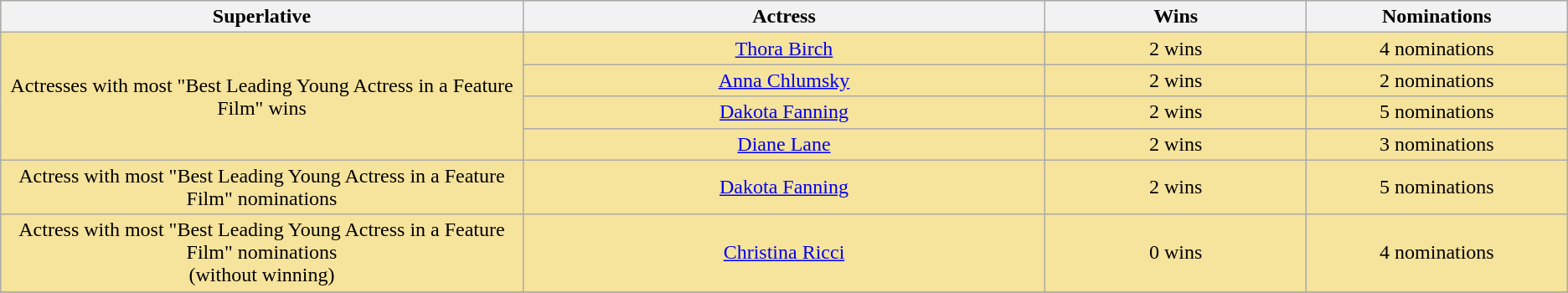<table class="wikitable" rowspan=2 style="text-align: center; background: #f6e39c">
<tr bgcolor="#f6e39c">
<th width="24%">Superlative</th>
<th width="24%">Actress</th>
<th width="12%">Wins</th>
<th width="12%">Nominations</th>
</tr>
<tr>
<td rowspan=4>Actresses with most "Best Leading Young Actress in a Feature Film" wins</td>
<td><a href='#'>Thora Birch</a></td>
<td>2 wins</td>
<td>4 nominations</td>
</tr>
<tr>
<td><a href='#'>Anna Chlumsky</a></td>
<td>2 wins</td>
<td>2 nominations</td>
</tr>
<tr>
<td><a href='#'>Dakota Fanning</a></td>
<td>2 wins</td>
<td>5 nominations</td>
</tr>
<tr>
<td><a href='#'>Diane Lane</a></td>
<td>2 wins</td>
<td>3 nominations</td>
</tr>
<tr>
<td rowspan=1>Actress with most "Best Leading Young Actress in a Feature Film" nominations</td>
<td><a href='#'>Dakota Fanning</a></td>
<td>2 wins</td>
<td>5 nominations</td>
</tr>
<tr>
<td rowspan=1>Actress with most "Best Leading Young Actress in a Feature Film" nominations<br>(without winning)</td>
<td><a href='#'>Christina Ricci</a></td>
<td>0 wins</td>
<td>4 nominations</td>
</tr>
<tr>
</tr>
</table>
